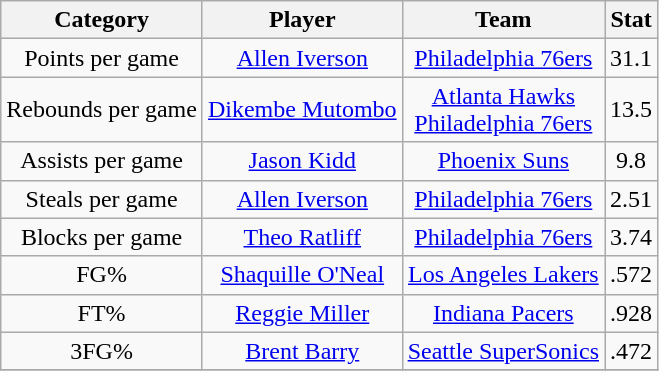<table class="wikitable" style="text-align:center">
<tr>
<th>Category</th>
<th>Player</th>
<th>Team</th>
<th>Stat</th>
</tr>
<tr>
<td>Points per game</td>
<td><a href='#'>Allen Iverson</a></td>
<td><a href='#'>Philadelphia 76ers</a></td>
<td>31.1</td>
</tr>
<tr>
<td>Rebounds per game</td>
<td><a href='#'>Dikembe Mutombo</a></td>
<td><a href='#'>Atlanta Hawks</a><br><a href='#'>Philadelphia 76ers</a></td>
<td>13.5</td>
</tr>
<tr>
<td>Assists per game</td>
<td><a href='#'>Jason Kidd</a></td>
<td><a href='#'>Phoenix Suns</a></td>
<td>9.8</td>
</tr>
<tr>
<td>Steals per game</td>
<td><a href='#'>Allen Iverson</a></td>
<td><a href='#'>Philadelphia 76ers</a></td>
<td>2.51</td>
</tr>
<tr>
<td>Blocks per game</td>
<td><a href='#'>Theo Ratliff</a></td>
<td><a href='#'>Philadelphia 76ers</a></td>
<td>3.74</td>
</tr>
<tr>
<td>FG%</td>
<td><a href='#'>Shaquille O'Neal</a></td>
<td><a href='#'>Los Angeles Lakers</a></td>
<td>.572</td>
</tr>
<tr>
<td>FT%</td>
<td><a href='#'>Reggie Miller</a></td>
<td><a href='#'>Indiana Pacers</a></td>
<td>.928</td>
</tr>
<tr>
<td>3FG%</td>
<td><a href='#'>Brent Barry</a></td>
<td><a href='#'>Seattle SuperSonics</a></td>
<td>.472</td>
</tr>
<tr>
</tr>
</table>
